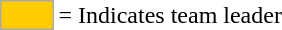<table>
<tr>
<td style="background:#fc0; border:1px solid #aaa; width:2em;"></td>
<td>= Indicates team leader</td>
</tr>
</table>
